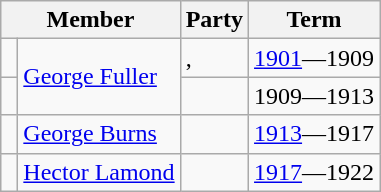<table class="wikitable">
<tr>
<th colspan="2">Member</th>
<th>Party</th>
<th>Term</th>
</tr>
<tr>
<td> </td>
<td rowspan="2"><a href='#'>George Fuller</a></td>
<td>, </td>
<td><a href='#'>1901</a>—1909</td>
</tr>
<tr>
<td> </td>
<td></td>
<td>1909—1913</td>
</tr>
<tr>
<td> </td>
<td><a href='#'>George Burns</a></td>
<td></td>
<td><a href='#'>1913</a>—1917</td>
</tr>
<tr>
<td> </td>
<td><a href='#'>Hector Lamond</a></td>
<td></td>
<td><a href='#'>1917</a>—1922</td>
</tr>
</table>
